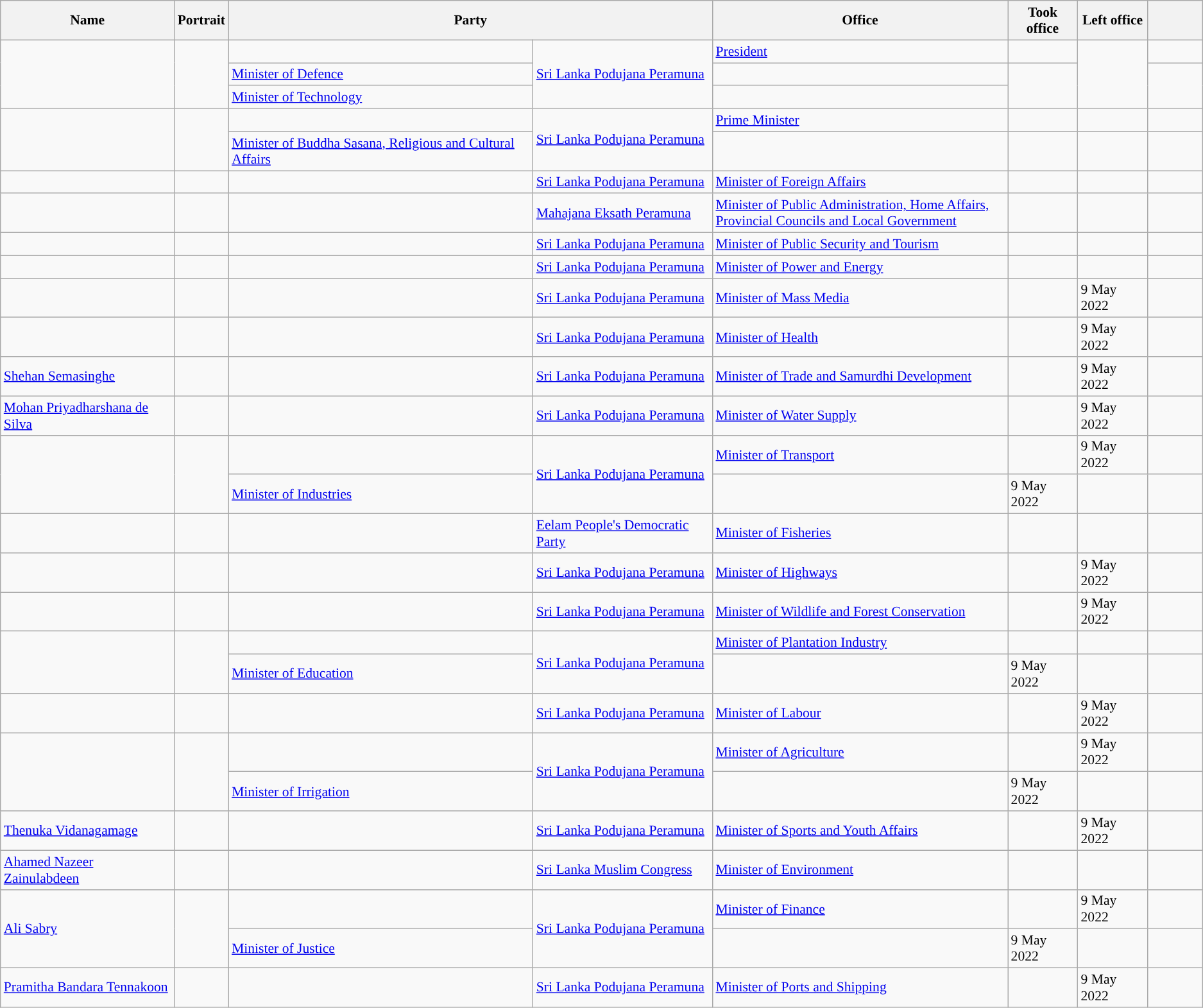<table class="wikitable plainrowheaders sortable" style="font-size:90%; text-align:left;">
<tr>
<th scope="col">Name</th>
<th scope="col" class="unsortable">Portrait</th>
<th colspan="2" scope="col">Party</th>
<th scope="col" width="300px">Office</th>
<th scope="col">Took office</th>
<th scope="col">Left office</th>
<th scope="col" width="50px" class="unsortable"></th>
</tr>
<tr>
<td rowspan="3"></td>
<td rowspan="3" align="center"></td>
<td style="background:"></td>
<td rowspan="3"><a href='#'>Sri Lanka Podujana Peramuna</a></td>
<td><a href='#'>President</a></td>
<td align="center"></td>
<td rowspan="3" align="center"></td>
<td align="center"></td>
</tr>
<tr>
<td><a href='#'>Minister of Defence</a></td>
<td align="center"></td>
<td rowspan="2" align="center"></td>
</tr>
<tr>
<td><a href='#'>Minister of Technology</a></td>
<td align="center"></td>
</tr>
<tr>
<td rowspan="2"></td>
<td rowspan="2" align="center"></td>
<td style="background:"></td>
<td rowspan="2"><a href='#'>Sri Lanka Podujana Peramuna</a></td>
<td><a href='#'>Prime Minister</a></td>
<td align="center"></td>
<td align="center"></td>
<td align="center"><br></td>
</tr>
<tr>
<td><a href='#'>Minister of Buddha Sasana, Religious and Cultural Affairs</a></td>
<td align="center"></td>
<td align="center"></td>
<td align="center"></td>
</tr>
<tr>
<td></td>
<td align="center"></td>
<td style="background:"></td>
<td><a href='#'>Sri Lanka Podujana Peramuna</a></td>
<td><a href='#'>Minister of Foreign Affairs</a></td>
<td align="center"></td>
<td align="center"></td>
<td align="center"></td>
</tr>
<tr>
<td></td>
<td align="center"></td>
<td style="background:"></td>
<td><a href='#'>Mahajana Eksath Peramuna</a></td>
<td><a href='#'>Minister of Public Administration, Home Affairs, Provincial Councils and Local Government</a></td>
<td align="center"></td>
<td align="center"></td>
<td align="center"></td>
</tr>
<tr>
<td></td>
<td align="center"></td>
<td style="background:"></td>
<td><a href='#'>Sri Lanka Podujana Peramuna</a></td>
<td><a href='#'>Minister of Public Security and Tourism</a></td>
<td align="center"></td>
<td align="center"></td>
<td align="center"></td>
</tr>
<tr>
<td></td>
<td align="center"></td>
<td style="background:"></td>
<td><a href='#'>Sri Lanka Podujana Peramuna</a></td>
<td><a href='#'>Minister of Power and Energy</a></td>
<td align="center"></td>
<td></td>
<td align="center"></td>
</tr>
<tr>
<td></td>
<td align="center"></td>
<td style="background:"></td>
<td><a href='#'>Sri Lanka Podujana Peramuna</a></td>
<td><a href='#'>Minister of Mass Media</a></td>
<td align="center"></td>
<td>9 May 2022</td>
<td align="center"></td>
</tr>
<tr>
<td></td>
<td align="center"></td>
<td style="background:"></td>
<td><a href='#'>Sri Lanka Podujana Peramuna</a></td>
<td><a href='#'>Minister of Health</a></td>
<td align="center"></td>
<td>9 May 2022</td>
<td align="center"></td>
</tr>
<tr>
<td><a href='#'>Shehan Semasinghe</a></td>
<td align="center"></td>
<td style="background:"></td>
<td><a href='#'>Sri Lanka Podujana Peramuna</a></td>
<td><a href='#'>Minister of Trade and Samurdhi Development</a></td>
<td align="center"></td>
<td>9 May 2022</td>
<td align="center"></td>
</tr>
<tr>
<td><a href='#'>Mohan Priyadharshana de Silva</a></td>
<td align="center"></td>
<td style="background:"></td>
<td><a href='#'>Sri Lanka Podujana Peramuna</a></td>
<td><a href='#'>Minister of Water Supply</a></td>
<td align="center"></td>
<td>9 May 2022</td>
<td align="center"></td>
</tr>
<tr>
<td rowspan="2"></td>
<td rowspan="2" align="center"></td>
<td style="background:"></td>
<td rowspan="2"><a href='#'>Sri Lanka Podujana Peramuna</a></td>
<td><a href='#'>Minister of Transport</a></td>
<td align="center"></td>
<td>9 May 2022</td>
<td align="center"></td>
</tr>
<tr>
<td><a href='#'>Minister of Industries</a></td>
<td align="center"></td>
<td>9 May 2022</td>
<td align="center"></td>
</tr>
<tr>
<td></td>
<td align="center"></td>
<td style="background:"></td>
<td><a href='#'>Eelam People's Democratic Party</a></td>
<td><a href='#'>Minister of Fisheries</a></td>
<td align="center"></td>
<td align="center"></td>
<td align="center"></td>
</tr>
<tr>
<td></td>
<td align="center"></td>
<td style="background:"></td>
<td><a href='#'>Sri Lanka Podujana Peramuna</a></td>
<td><a href='#'>Minister of Highways</a></td>
<td align="center"></td>
<td>9 May 2022</td>
<td align="center"></td>
</tr>
<tr>
<td></td>
<td align="center"></td>
<td style="background:"></td>
<td><a href='#'>Sri Lanka Podujana Peramuna</a></td>
<td><a href='#'>Minister of Wildlife and Forest Conservation</a></td>
<td align="center"></td>
<td>9 May 2022</td>
<td align="center"></td>
</tr>
<tr>
<td rowspan="2"></td>
<td rowspan="2" align="center"></td>
<td style="background:"></td>
<td rowspan="2"><a href='#'>Sri Lanka Podujana Peramuna</a></td>
<td><a href='#'>Minister of Plantation Industry</a></td>
<td align="center"></td>
<td align="center"></td>
<td align="center"></td>
</tr>
<tr>
<td><a href='#'>Minister of Education</a></td>
<td align="center"></td>
<td>9 May 2022</td>
<td align="center"></td>
</tr>
<tr>
<td></td>
<td align="center"></td>
<td style="background:"></td>
<td><a href='#'>Sri Lanka Podujana Peramuna</a></td>
<td><a href='#'>Minister of Labour</a></td>
<td align="center"></td>
<td>9 May 2022</td>
<td align="center"></td>
</tr>
<tr>
<td rowspan="2"></td>
<td rowspan="2" align="center"></td>
<td style="background:"></td>
<td rowspan="2"><a href='#'>Sri Lanka Podujana Peramuna</a></td>
<td><a href='#'>Minister of Agriculture</a></td>
<td align="center"></td>
<td>9 May 2022</td>
<td align="center"></td>
</tr>
<tr>
<td><a href='#'>Minister of Irrigation</a></td>
<td align="center"></td>
<td>9 May 2022</td>
<td align="center"></td>
</tr>
<tr>
<td><a href='#'>Thenuka Vidanagamage</a></td>
<td align="center"></td>
<td style="background:"></td>
<td><a href='#'>Sri Lanka Podujana Peramuna</a></td>
<td><a href='#'>Minister of Sports and Youth Affairs</a></td>
<td align="center"></td>
<td>9 May 2022</td>
<td align="center"></td>
</tr>
<tr>
<td><a href='#'>Ahamed Nazeer Zainulabdeen</a></td>
<td></td>
<td style="background:"></td>
<td><a href='#'>Sri Lanka Muslim Congress</a></td>
<td><a href='#'>Minister of Environment</a></td>
<td align="center"></td>
<td></td>
<td align="center"></td>
</tr>
<tr>
<td rowspan="2"><a href='#'>Ali Sabry</a></td>
<td rowspan="2" align="center"></td>
<td style="background:"></td>
<td rowspan="2"><a href='#'>Sri Lanka Podujana Peramuna</a></td>
<td><a href='#'>Minister of Finance</a></td>
<td align="center"></td>
<td>9 May 2022</td>
<td align="center"></td>
</tr>
<tr>
<td><a href='#'>Minister of Justice</a></td>
<td align="center"></td>
<td>9 May 2022</td>
<td align="center"></td>
</tr>
<tr>
<td><a href='#'>Pramitha Bandara Tennakoon</a></td>
<td></td>
<td style="background:"></td>
<td><a href='#'>Sri Lanka Podujana Peramuna</a></td>
<td><a href='#'>Minister of Ports and Shipping</a></td>
<td align="center"></td>
<td>9 May 2022</td>
<td align="center"></td>
</tr>
</table>
